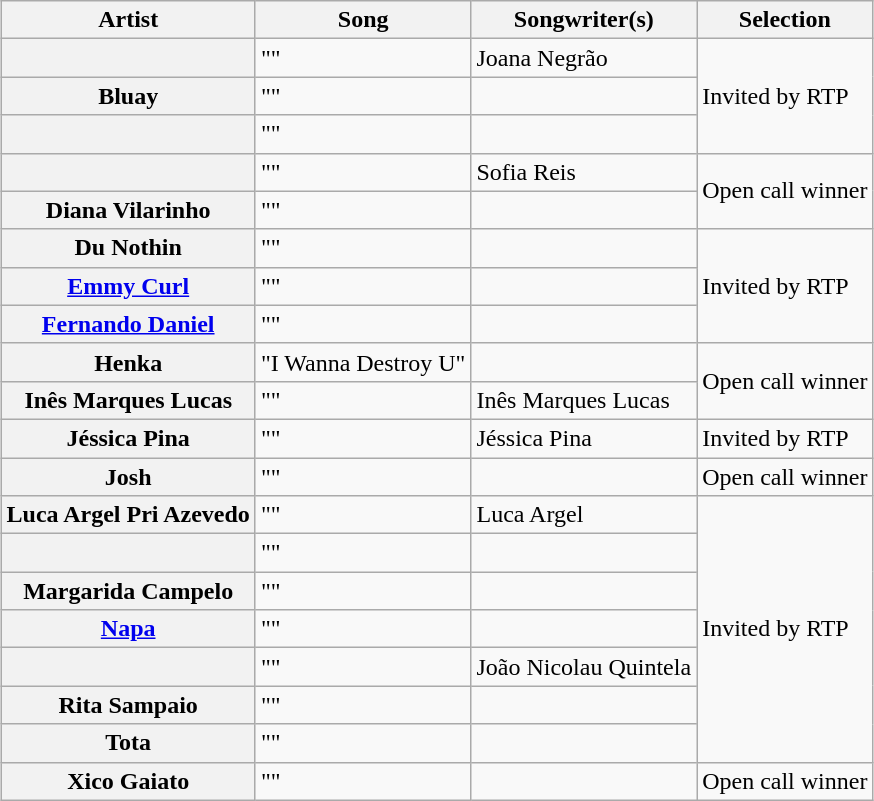<table class="sortable wikitable plainrowheaders" style="margin: 1em auto 1em auto">
<tr>
<th scope="col">Artist</th>
<th scope="col">Song</th>
<th class="unsortable" scope="col">Songwriter(s)</th>
<th scope="col">Selection</th>
</tr>
<tr>
<th scope="row"></th>
<td>""</td>
<td>Joana Negrão</td>
<td rowspan="3">Invited by RTP</td>
</tr>
<tr>
<th scope="row">Bluay</th>
<td>""</td>
<td></td>
</tr>
<tr>
<th scope="row"></th>
<td>""</td>
<td></td>
</tr>
<tr>
<th scope="row"></th>
<td>""</td>
<td>Sofia Reis</td>
<td rowspan="2">Open call winner</td>
</tr>
<tr>
<th scope="row">Diana Vilarinho</th>
<td>""</td>
<td></td>
</tr>
<tr>
<th scope="row">Du Nothin</th>
<td>""</td>
<td></td>
<td rowspan="3">Invited by RTP</td>
</tr>
<tr>
<th scope="row"><a href='#'>Emmy Curl</a></th>
<td>""</td>
<td></td>
</tr>
<tr>
<th scope="row"><a href='#'>Fernando Daniel</a></th>
<td>""</td>
<td></td>
</tr>
<tr>
<th scope="row">Henka</th>
<td>"I Wanna Destroy U"</td>
<td></td>
<td rowspan="2">Open call winner</td>
</tr>
<tr>
<th scope="row">Inês Marques Lucas</th>
<td>""</td>
<td>Inês Marques Lucas</td>
</tr>
<tr>
<th scope="row">Jéssica Pina</th>
<td>""</td>
<td>Jéssica Pina</td>
<td>Invited by RTP</td>
</tr>
<tr>
<th scope="row">Josh</th>
<td>""</td>
<td></td>
<td>Open call winner</td>
</tr>
<tr>
<th scope="row">Luca Argel  Pri Azevedo</th>
<td>""</td>
<td>Luca Argel</td>
<td rowspan="7">Invited by RTP</td>
</tr>
<tr>
<th scope="row"></th>
<td>""</td>
<td></td>
</tr>
<tr>
<th scope="row">Margarida Campelo</th>
<td>""</td>
<td></td>
</tr>
<tr>
<th scope="row"><a href='#'>Napa</a></th>
<td>""</td>
<td></td>
</tr>
<tr>
<th scope="row"></th>
<td>""</td>
<td>João Nicolau Quintela</td>
</tr>
<tr>
<th scope="row">Rita Sampaio</th>
<td>""</td>
<td></td>
</tr>
<tr>
<th scope="row">Tota</th>
<td>""</td>
<td></td>
</tr>
<tr>
<th scope="row">Xico Gaiato</th>
<td>""</td>
<td></td>
<td>Open call winner</td>
</tr>
</table>
